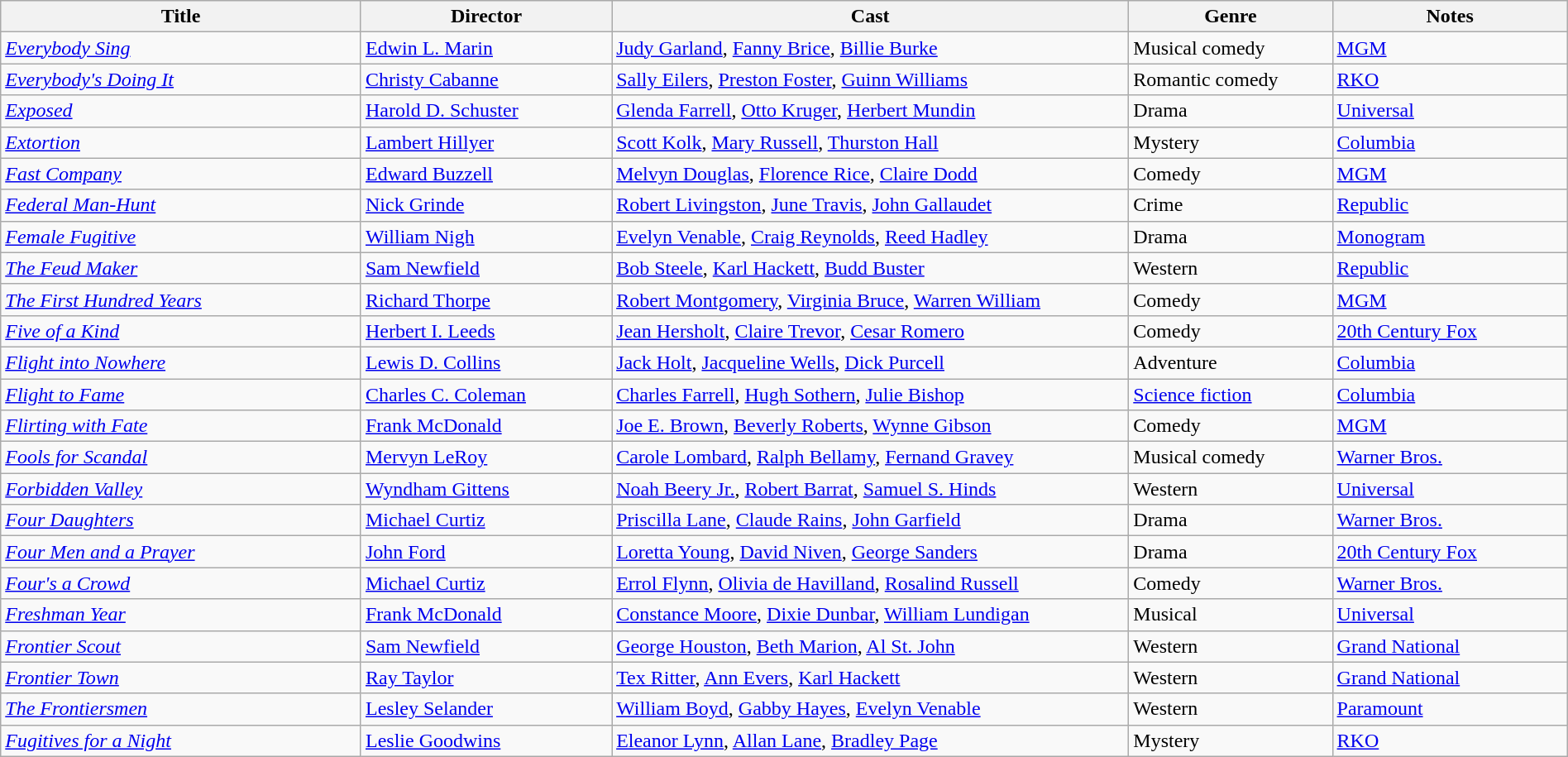<table class="wikitable" style="width:100%;">
<tr>
<th style="width:23%;">Title</th>
<th style="width:16%;">Director</th>
<th style="width:33%;">Cast</th>
<th style="width:13%;">Genre</th>
<th style="width:15%;">Notes</th>
</tr>
<tr>
<td><em><a href='#'>Everybody Sing</a></em></td>
<td><a href='#'>Edwin L. Marin</a></td>
<td><a href='#'>Judy Garland</a>, <a href='#'>Fanny Brice</a>, <a href='#'>Billie Burke</a></td>
<td>Musical comedy</td>
<td><a href='#'>MGM</a></td>
</tr>
<tr>
<td><em><a href='#'>Everybody's Doing It</a> </em></td>
<td><a href='#'>Christy Cabanne</a></td>
<td><a href='#'>Sally Eilers</a>, <a href='#'>Preston Foster</a>, <a href='#'>Guinn Williams</a></td>
<td>Romantic comedy</td>
<td><a href='#'>RKO</a></td>
</tr>
<tr>
<td><em><a href='#'>Exposed</a></em></td>
<td><a href='#'>Harold D. Schuster</a></td>
<td><a href='#'>Glenda Farrell</a>, <a href='#'>Otto Kruger</a>, <a href='#'>Herbert Mundin</a></td>
<td>Drama</td>
<td><a href='#'>Universal</a></td>
</tr>
<tr>
<td><em><a href='#'>Extortion</a></em></td>
<td><a href='#'>Lambert Hillyer</a></td>
<td><a href='#'>Scott Kolk</a>, <a href='#'>Mary Russell</a>, <a href='#'>Thurston Hall</a></td>
<td>Mystery</td>
<td><a href='#'>Columbia</a></td>
</tr>
<tr>
<td><em><a href='#'>Fast Company</a></em></td>
<td><a href='#'>Edward Buzzell</a></td>
<td><a href='#'>Melvyn Douglas</a>, <a href='#'>Florence Rice</a>, <a href='#'>Claire Dodd</a></td>
<td>Comedy</td>
<td><a href='#'>MGM</a></td>
</tr>
<tr>
<td><em><a href='#'>Federal Man-Hunt</a></em></td>
<td><a href='#'>Nick Grinde</a></td>
<td><a href='#'>Robert Livingston</a>, <a href='#'>June Travis</a>, <a href='#'>John Gallaudet</a></td>
<td>Crime</td>
<td><a href='#'>Republic</a></td>
</tr>
<tr>
<td><em><a href='#'>Female Fugitive</a></em></td>
<td><a href='#'>William Nigh</a></td>
<td><a href='#'>Evelyn Venable</a>, <a href='#'>Craig Reynolds</a>, <a href='#'>Reed Hadley</a></td>
<td>Drama</td>
<td><a href='#'>Monogram</a></td>
</tr>
<tr>
<td><em><a href='#'>The Feud Maker</a></em></td>
<td><a href='#'>Sam Newfield</a></td>
<td><a href='#'>Bob Steele</a>, <a href='#'>Karl Hackett</a>, <a href='#'>Budd Buster</a></td>
<td>Western</td>
<td><a href='#'>Republic</a></td>
</tr>
<tr>
<td><em><a href='#'>The First Hundred Years</a></em></td>
<td><a href='#'>Richard Thorpe</a></td>
<td><a href='#'>Robert Montgomery</a>, <a href='#'>Virginia Bruce</a>, <a href='#'>Warren William</a></td>
<td>Comedy</td>
<td><a href='#'>MGM</a></td>
</tr>
<tr>
<td><em><a href='#'>Five of a Kind</a></em></td>
<td><a href='#'>Herbert I. Leeds</a></td>
<td><a href='#'>Jean Hersholt</a>, <a href='#'>Claire Trevor</a>, <a href='#'>Cesar Romero</a></td>
<td>Comedy</td>
<td><a href='#'>20th Century Fox</a></td>
</tr>
<tr>
<td><em><a href='#'>Flight into Nowhere</a></em></td>
<td><a href='#'>Lewis D. Collins</a></td>
<td><a href='#'>Jack Holt</a>, <a href='#'>Jacqueline Wells</a>, <a href='#'>Dick Purcell</a></td>
<td>Adventure</td>
<td><a href='#'>Columbia</a></td>
</tr>
<tr>
<td><em><a href='#'>Flight to Fame</a></em></td>
<td><a href='#'>Charles C. Coleman</a></td>
<td><a href='#'>Charles Farrell</a>, <a href='#'>Hugh Sothern</a>, <a href='#'>Julie Bishop</a></td>
<td><a href='#'>Science fiction</a></td>
<td><a href='#'>Columbia</a></td>
</tr>
<tr>
<td><em><a href='#'>Flirting with Fate</a></em></td>
<td><a href='#'>Frank McDonald</a></td>
<td><a href='#'>Joe E. Brown</a>, <a href='#'>Beverly Roberts</a>, <a href='#'>Wynne Gibson</a></td>
<td>Comedy</td>
<td><a href='#'>MGM</a></td>
</tr>
<tr>
<td><em><a href='#'>Fools for Scandal</a></em></td>
<td><a href='#'>Mervyn LeRoy</a></td>
<td><a href='#'>Carole Lombard</a>, <a href='#'>Ralph Bellamy</a>, <a href='#'>Fernand Gravey</a></td>
<td>Musical comedy</td>
<td><a href='#'>Warner Bros.</a></td>
</tr>
<tr>
<td><em><a href='#'>Forbidden Valley</a></em></td>
<td><a href='#'>Wyndham Gittens</a></td>
<td><a href='#'>Noah Beery Jr.</a>, <a href='#'>Robert Barrat</a>, <a href='#'>Samuel S. Hinds</a></td>
<td>Western</td>
<td><a href='#'>Universal</a></td>
</tr>
<tr>
<td><em><a href='#'>Four Daughters</a></em></td>
<td><a href='#'>Michael Curtiz</a></td>
<td><a href='#'>Priscilla Lane</a>, <a href='#'>Claude Rains</a>, <a href='#'>John Garfield</a></td>
<td>Drama</td>
<td><a href='#'>Warner Bros.</a></td>
</tr>
<tr>
<td><em><a href='#'>Four Men and a Prayer</a></em></td>
<td><a href='#'>John Ford</a></td>
<td><a href='#'>Loretta Young</a>, <a href='#'>David Niven</a>, <a href='#'>George Sanders</a></td>
<td>Drama</td>
<td><a href='#'>20th Century Fox</a></td>
</tr>
<tr>
<td><em><a href='#'>Four's a Crowd</a></em></td>
<td><a href='#'>Michael Curtiz</a></td>
<td><a href='#'>Errol Flynn</a>, <a href='#'>Olivia de Havilland</a>, <a href='#'>Rosalind Russell</a></td>
<td>Comedy</td>
<td><a href='#'>Warner Bros.</a></td>
</tr>
<tr>
<td><em><a href='#'>Freshman Year</a></em></td>
<td><a href='#'>Frank McDonald</a></td>
<td><a href='#'>Constance Moore</a>, <a href='#'>Dixie Dunbar</a>, <a href='#'>William Lundigan</a></td>
<td>Musical</td>
<td><a href='#'>Universal</a></td>
</tr>
<tr>
<td><em><a href='#'>Frontier Scout</a></em></td>
<td><a href='#'>Sam Newfield</a></td>
<td><a href='#'>George Houston</a>, <a href='#'>Beth Marion</a>, <a href='#'>Al St. John</a></td>
<td>Western</td>
<td><a href='#'>Grand National</a></td>
</tr>
<tr>
<td><em><a href='#'>Frontier Town</a></em></td>
<td><a href='#'>Ray Taylor</a></td>
<td><a href='#'>Tex Ritter</a>, <a href='#'>Ann Evers</a>, <a href='#'>Karl Hackett</a></td>
<td>Western</td>
<td><a href='#'>Grand National</a></td>
</tr>
<tr>
<td><em><a href='#'>The Frontiersmen</a></em></td>
<td><a href='#'>Lesley Selander</a></td>
<td><a href='#'>William Boyd</a>, <a href='#'>Gabby Hayes</a>, <a href='#'>Evelyn Venable</a></td>
<td>Western</td>
<td><a href='#'>Paramount</a></td>
</tr>
<tr>
<td><em><a href='#'>Fugitives for a Night</a></em></td>
<td><a href='#'>Leslie Goodwins</a></td>
<td><a href='#'>Eleanor Lynn</a>, <a href='#'>Allan Lane</a>, <a href='#'>Bradley Page</a></td>
<td>Mystery</td>
<td><a href='#'>RKO</a></td>
</tr>
</table>
